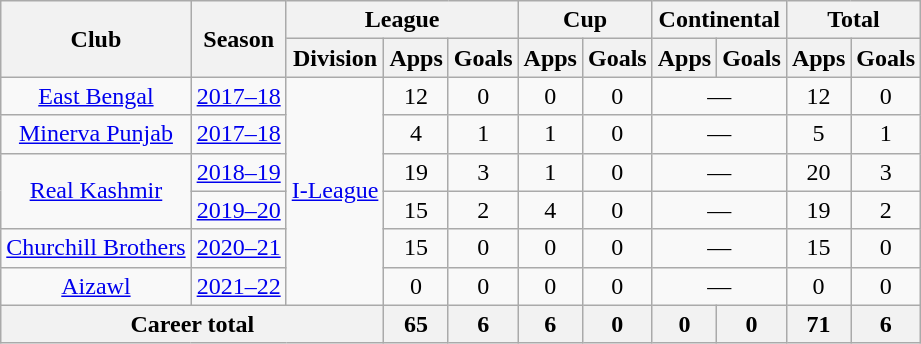<table class="wikitable" style="font-size; text-align:center;">
<tr>
<th rowspan="2">Club</th>
<th rowspan="2">Season</th>
<th colspan="3">League</th>
<th colspan="2">Cup</th>
<th colspan="2">Continental</th>
<th colspan="2">Total</th>
</tr>
<tr>
<th>Division</th>
<th>Apps</th>
<th>Goals</th>
<th>Apps</th>
<th>Goals</th>
<th>Apps</th>
<th>Goals</th>
<th>Apps</th>
<th>Goals</th>
</tr>
<tr>
<td rowspan="1"><a href='#'>East Bengal</a></td>
<td><a href='#'>2017–18</a></td>
<td rowspan="6"><a href='#'>I-League</a></td>
<td>12</td>
<td>0</td>
<td>0</td>
<td>0</td>
<td colspan="2">—</td>
<td>12</td>
<td>0</td>
</tr>
<tr>
<td rowapan="1"><a href='#'>Minerva Punjab</a></td>
<td><a href='#'>2017–18</a></td>
<td>4</td>
<td>1</td>
<td>1</td>
<td>0</td>
<td colspan="2">—</td>
<td>5</td>
<td>1</td>
</tr>
<tr>
<td rowspan="2"><a href='#'>Real Kashmir</a></td>
<td><a href='#'>2018–19</a></td>
<td>19</td>
<td>3</td>
<td>1</td>
<td>0</td>
<td colspan="2">—</td>
<td>20</td>
<td>3</td>
</tr>
<tr>
<td><a href='#'>2019–20</a></td>
<td>15</td>
<td>2</td>
<td>4</td>
<td>0</td>
<td colspan="2">—</td>
<td>19</td>
<td>2</td>
</tr>
<tr>
<td rowspan="1"><a href='#'>Churchill Brothers</a></td>
<td><a href='#'>2020–21</a></td>
<td>15</td>
<td>0</td>
<td>0</td>
<td>0</td>
<td colspan="2">—</td>
<td>15</td>
<td>0</td>
</tr>
<tr>
<td rowspan="1"><a href='#'>Aizawl</a></td>
<td><a href='#'>2021–22</a></td>
<td>0</td>
<td>0</td>
<td>0</td>
<td>0</td>
<td colspan="2">—</td>
<td>0</td>
<td>0</td>
</tr>
<tr>
<th colspan="3">Career total</th>
<th>65</th>
<th>6</th>
<th>6</th>
<th>0</th>
<th>0</th>
<th>0</th>
<th>71</th>
<th>6</th>
</tr>
</table>
